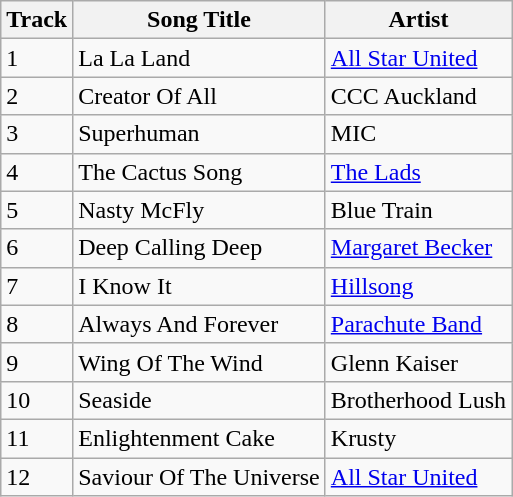<table class="wikitable">
<tr>
<th>Track</th>
<th>Song Title</th>
<th>Artist</th>
</tr>
<tr>
<td>1</td>
<td>La La Land</td>
<td><a href='#'>All Star United</a></td>
</tr>
<tr>
<td>2</td>
<td>Creator Of All</td>
<td>CCC Auckland</td>
</tr>
<tr>
<td>3</td>
<td>Superhuman</td>
<td>MIC</td>
</tr>
<tr>
<td>4</td>
<td>The Cactus Song</td>
<td><a href='#'>The Lads</a></td>
</tr>
<tr>
<td>5</td>
<td>Nasty McFly</td>
<td>Blue Train</td>
</tr>
<tr>
<td>6</td>
<td>Deep Calling Deep</td>
<td><a href='#'>Margaret Becker</a></td>
</tr>
<tr>
<td>7</td>
<td>I Know It</td>
<td><a href='#'>Hillsong</a></td>
</tr>
<tr>
<td>8</td>
<td>Always And Forever</td>
<td><a href='#'>Parachute Band</a></td>
</tr>
<tr>
<td>9</td>
<td>Wing Of The Wind</td>
<td>Glenn Kaiser</td>
</tr>
<tr>
<td>10</td>
<td>Seaside</td>
<td>Brotherhood Lush</td>
</tr>
<tr>
<td>11</td>
<td>Enlightenment Cake</td>
<td>Krusty</td>
</tr>
<tr>
<td>12</td>
<td>Saviour Of The Universe</td>
<td><a href='#'>All Star United</a></td>
</tr>
</table>
